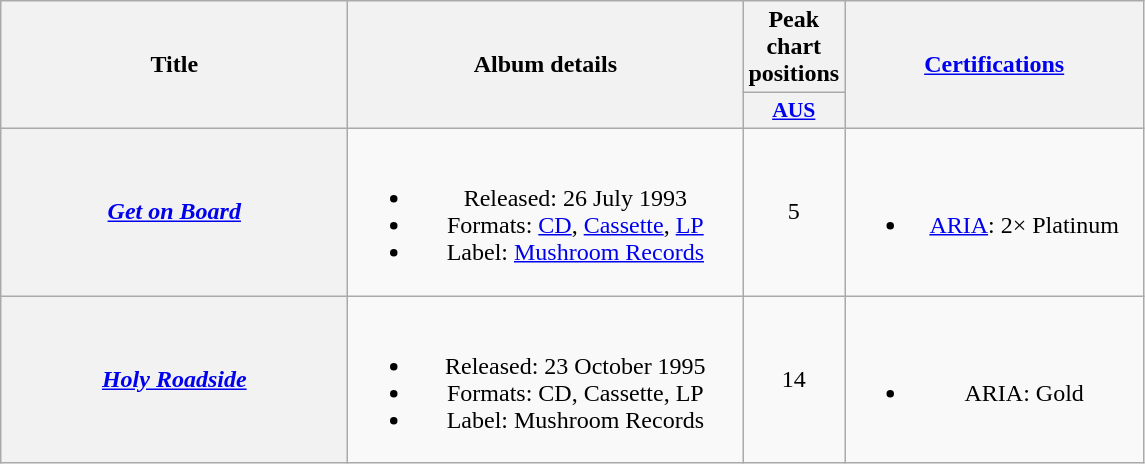<table class="wikitable plainrowheaders" style="text-align:center;">
<tr>
<th scope="col" rowspan="2" style="width:14em;">Title</th>
<th scope="col" rowspan="2" style="width:16em;">Album details</th>
<th scope="col" colspan="1">Peak chart positions</th>
<th scope="col" rowspan="2" style="width:12em;"><a href='#'>Certifications</a></th>
</tr>
<tr>
<th scope="col" style="width:3em;font-size:90%;"><a href='#'>AUS</a><br></th>
</tr>
<tr>
<th scope="row"><em><a href='#'>Get on Board</a></em></th>
<td><br><ul><li>Released: 26 July 1993</li><li>Formats: <a href='#'>CD</a>, <a href='#'>Cassette</a>, <a href='#'>LP</a></li><li>Label: <a href='#'>Mushroom Records</a></li></ul></td>
<td>5</td>
<td><br><ul><li><a href='#'>ARIA</a>: 2× Platinum</li></ul></td>
</tr>
<tr>
<th scope="row"><em><a href='#'>Holy Roadside</a></em></th>
<td><br><ul><li>Released: 23 October 1995</li><li>Formats: CD, Cassette, LP</li><li>Label: Mushroom Records</li></ul></td>
<td>14</td>
<td><br><ul><li>ARIA: Gold</li></ul></td>
</tr>
</table>
